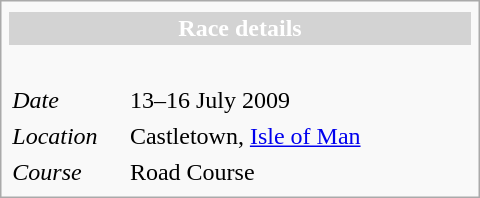<table class="infobox" align="right" cellpadding="2" style="float:right; width: 20em;">
<tr>
</tr>
<tr>
<th colspan="3" style="background:lightgrey; color:#ffffff;">Race details</th>
</tr>
<tr>
<td colspan="3" style="text-align:center;"><br></td>
</tr>
<tr>
<td style="width: 25%;"><em>Date</em></td>
<td>13–16 July 2009</td>
</tr>
<tr>
<td><em>Location</em></td>
<td colspan=3>Castletown, <a href='#'>Isle of Man</a></td>
</tr>
<tr>
<td><em>Course</em></td>
<td colspan=3>Road Course <br> </td>
</tr>
</table>
